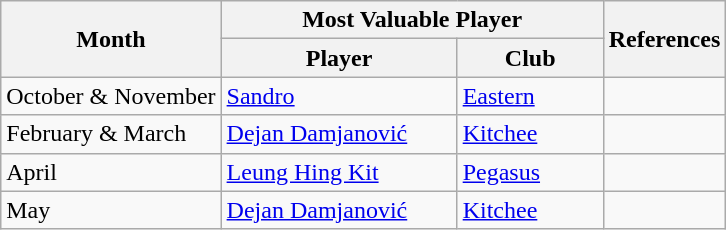<table class="wikitable">
<tr>
<th rowspan="2">Month</th>
<th colspan="2">Most Valuable Player</th>
<th rowspan="2">References</th>
</tr>
<tr>
<th width=150px>Player</th>
<th width=90px>Club</th>
</tr>
<tr>
<td>October & November</td>
<td> <a href='#'>Sandro</a></td>
<td><a href='#'>Eastern</a></td>
<td align=center></td>
</tr>
<tr>
<td>February & March</td>
<td> <a href='#'>Dejan Damjanović</a></td>
<td><a href='#'>Kitchee</a></td>
<td align=center></td>
</tr>
<tr>
<td>April</td>
<td> <a href='#'>Leung Hing Kit</a></td>
<td><a href='#'>Pegasus</a></td>
<td align=center></td>
</tr>
<tr>
<td>May</td>
<td> <a href='#'>Dejan Damjanović</a></td>
<td><a href='#'>Kitchee</a></td>
<td align=center></td>
</tr>
</table>
